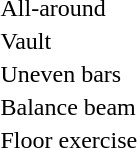<table>
<tr>
<td>All-around<br></td>
<td></td>
<td></td>
<td></td>
</tr>
<tr>
<td>Vault<br></td>
<td></td>
<td></td>
<td></td>
</tr>
<tr>
<td>Uneven bars<br></td>
<td></td>
<td></td>
<td></td>
</tr>
<tr>
<td>Balance beam<br></td>
<td></td>
<td></td>
<td></td>
</tr>
<tr>
<td>Floor exercise<br></td>
<td></td>
<td></td>
<td></td>
</tr>
</table>
